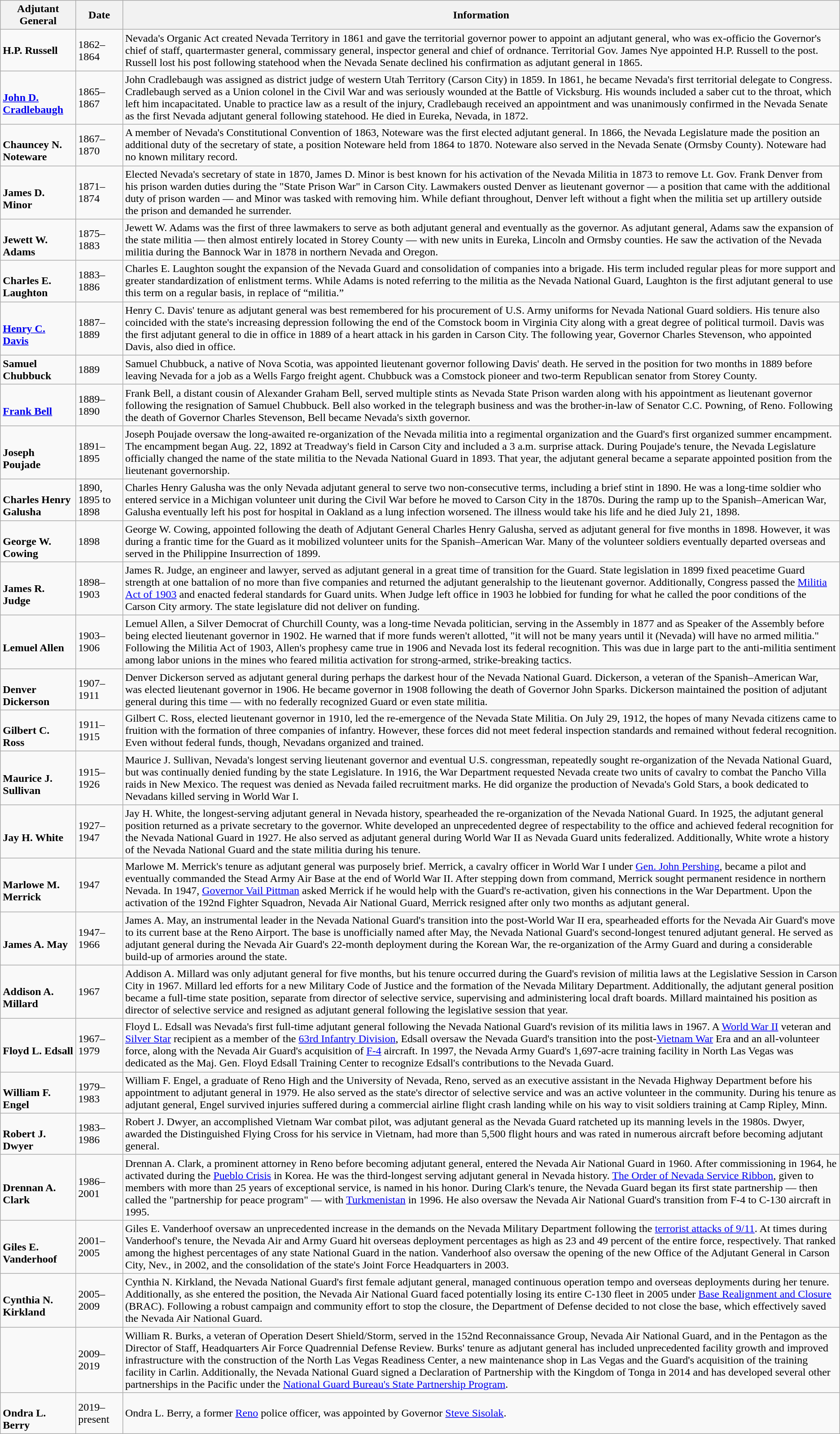<table class="wikitable">
<tr>
<th>Adjutant General</th>
<th>Date</th>
<th>Information</th>
</tr>
<tr>
<td><strong>H.P. Russell</strong></td>
<td>1862–1864</td>
<td>Nevada's Organic Act created Nevada Territory in 1861 and gave the territorial governor power to appoint an adjutant general, who was ex-officio the Governor's chief of staff, quartermaster general, commissary general, inspector general and chief of ordnance. Territorial Gov. James Nye appointed H.P. Russell to the post. Russell lost his post following statehood when the Nevada Senate declined his confirmation as adjutant general in 1865.</td>
</tr>
<tr>
<td><br>
<strong><a href='#'>John D. Cradlebaugh</a></strong></td>
<td>1865–1867</td>
<td>John Cradlebaugh was assigned as district judge of western Utah Territory (Carson City) in 1859. In 1861, he became Nevada's first territorial delegate to Congress. Cradlebaugh served as a Union colonel in the Civil War and was seriously wounded at the Battle of Vicksburg. His wounds included a saber cut to the throat, which left him incapacitated. Unable to practice law as a result of the injury, Cradlebaugh received an appointment and was unanimously confirmed in the Nevada Senate as the first Nevada adjutant general following statehood. He died in Eureka, Nevada, in 1872.</td>
</tr>
<tr>
<td><br>
<strong>Chauncey N. Noteware</strong></td>
<td>1867–1870</td>
<td>A member of Nevada's Constitutional Convention of 1863, Noteware was the first elected adjutant general. In 1866, the Nevada Legislature made the position an additional duty of the secretary of state, a position Noteware held from 1864 to 1870. Noteware also served in the Nevada Senate (Ormsby County). Noteware had no known military record.</td>
</tr>
<tr>
<td><br>
<strong>James D. Minor</strong></td>
<td>1871–1874</td>
<td>Elected Nevada's secretary of state in 1870, James D. Minor is best known for his activation of the Nevada Militia in 1873 to remove Lt. Gov. Frank Denver from his prison warden duties during the "State Prison War" in Carson City. Lawmakers ousted Denver as lieutenant governor — a position that came with the additional duty of prison warden — and Minor was tasked with removing him. While defiant throughout, Denver left without a fight when the militia set up artillery outside the prison and demanded he surrender.</td>
</tr>
<tr>
<td><br>
<strong>Jewett W. Adams</strong></td>
<td>1875–1883</td>
<td>Jewett W. Adams was the first of three lawmakers to serve as both adjutant general and eventually as the governor. As adjutant general, Adams saw the expansion of the state militia — then almost entirely located in Storey County — with new units in Eureka, Lincoln and Ormsby counties. He saw the activation of the Nevada militia during the Bannock War in 1878 in northern Nevada and Oregon.</td>
</tr>
<tr>
<td><br>
<strong>Charles E. Laughton</strong></td>
<td>1883–1886</td>
<td>Charles E. Laughton sought the expansion of the Nevada Guard and consolidation of companies into a brigade. His term included regular pleas for more support and greater standardization of enlistment terms. While Adams is noted referring to the militia as the Nevada National Guard, Laughton is the first adjutant general to use this term on a regular basis, in replace of “militia.”</td>
</tr>
<tr>
<td><br>
<strong><a href='#'>Henry C. Davis</a></strong></td>
<td>1887–1889</td>
<td>Henry C. Davis' tenure as adjutant general was best remembered for his procurement of U.S. Army uniforms for Nevada National Guard soldiers. His tenure also coincided with the state's increasing depression following the end of the Comstock boom in Virginia City along with a great degree of political turmoil. Davis was the first adjutant general to die in office in 1889 of a heart attack in his garden in Carson City. The following year, Governor Charles Stevenson, who appointed Davis, also died in office.</td>
</tr>
<tr>
<td><strong>Samuel Chubbuck</strong></td>
<td>1889</td>
<td>Samuel Chubbuck, a native of Nova Scotia, was appointed lieutenant governor following Davis' death. He served in the position for two months in 1889 before leaving Nevada for a job as a Wells Fargo freight agent. Chubbuck was a Comstock pioneer and two-term Republican senator from Storey County.</td>
</tr>
<tr>
<td><br>
<strong><a href='#'>Frank Bell</a></strong></td>
<td>1889–1890</td>
<td>Frank Bell, a distant cousin of Alexander Graham Bell, served multiple stints as Nevada State Prison warden along with his appointment as lieutenant governor following the resignation of Samuel Chubbuck. Bell also worked in the telegraph business and was the brother-in-law of Senator C.C. Powning, of Reno. Following the death of Governor Charles Stevenson, Bell became Nevada's sixth governor.</td>
</tr>
<tr>
<td><br>
<strong>Joseph Poujade</strong></td>
<td>1891–1895</td>
<td>Joseph Poujade oversaw the long-awaited re-organization of the Nevada militia into a regimental organization and the Guard's first organized summer encampment. The encampment began Aug. 22, 1892 at Treadway's field in Carson City and included a 3 a.m. surprise attack. During Poujade's tenure, the Nevada Legislature officially changed the name of the state militia to the Nevada National Guard in 1893. That year, the adjutant general became a separate appointed position from the lieutenant governorship.</td>
</tr>
<tr>
<td><br>
<strong>Charles Henry Galusha</strong></td>
<td>1890, 1895 to 1898</td>
<td>Charles Henry Galusha was the only Nevada adjutant general to serve two non-consecutive terms, including a brief stint in 1890. He was a long-time soldier who entered service in a Michigan volunteer unit during the Civil War before he moved to Carson City in the 1870s. During the ramp up to the Spanish–American War, Galusha eventually left his post for hospital in Oakland as a lung infection worsened. The illness would take his life and he died July 21, 1898.</td>
</tr>
<tr>
<td><br>
<strong>George W. Cowing</strong></td>
<td>1898</td>
<td>George W. Cowing, appointed following the death of Adjutant General Charles Henry Galusha, served as adjutant general for five months in 1898. However, it was during a frantic time for the Guard as it mobilized volunteer units for the Spanish–American War. Many of the volunteer soldiers eventually departed overseas and served in the Philippine Insurrection of 1899.</td>
</tr>
<tr>
<td><br>
<strong>James R. Judge</strong></td>
<td>1898–1903</td>
<td>James R. Judge, an engineer and lawyer, served as adjutant general in a great time of transition for the Guard. State legislation in 1899 fixed peacetime Guard strength at one battalion of no more than five companies and returned the adjutant generalship to the lieutenant governor. Additionally, Congress passed the <a href='#'>Militia Act of 1903</a> and enacted federal standards for Guard units. When Judge left office in 1903 he lobbied for funding for what he called the poor conditions of the Carson City armory. The state legislature did not deliver on funding.</td>
</tr>
<tr>
<td><br>
<strong>Lemuel Allen</strong></td>
<td>1903–1906</td>
<td>Lemuel Allen, a Silver Democrat of Churchill County, was a long-time Nevada politician, serving in the Assembly in 1877 and as Speaker of the Assembly before being elected lieutenant governor in 1902. He warned that if more funds weren't allotted, "it will not be many years until it (Nevada) will have no armed militia." Following the Militia Act of 1903, Allen's prophesy came true in 1906 and Nevada lost its federal recognition. This was due in large part to the anti-militia sentiment among labor unions in the mines who feared militia activation for strong-armed, strike-breaking tactics.</td>
</tr>
<tr>
<td><br>
<strong>Denver Dickerson</strong></td>
<td>1907–1911</td>
<td>Denver Dickerson served as adjutant general during perhaps the darkest hour of the Nevada National Guard. Dickerson, a veteran of the Spanish–American War, was elected lieutenant governor in 1906. He became governor in 1908 following the death of Governor John Sparks. Dickerson maintained the position of adjutant general during this time — with no federally recognized Guard or even state militia.</td>
</tr>
<tr>
<td><br>
<strong>Gilbert C. Ross</strong></td>
<td>1911–1915</td>
<td>Gilbert C. Ross, elected lieutenant governor in 1910, led the re-emergence of the Nevada State Militia. On July 29, 1912, the hopes of many Nevada citizens came to fruition with the formation of three companies of infantry. However, these forces did not meet federal inspection standards and remained without federal recognition. Even without federal funds, though, Nevadans organized and trained.</td>
</tr>
<tr>
<td><br>
<strong>Maurice J. Sullivan</strong></td>
<td>1915–1926</td>
<td>Maurice J. Sullivan, Nevada's longest serving lieutenant governor and eventual U.S. congressman, repeatedly sought re-organization of the Nevada National Guard, but was continually denied funding by the state Legislature. In 1916, the War Department requested Nevada create two units of cavalry to combat the Pancho Villa raids in New Mexico. The request was denied as Nevada failed recruitment marks. He did organize the production of Nevada's Gold Stars, a book dedicated to Nevadans killed serving in World War I.</td>
</tr>
<tr>
<td><br>
<strong>Jay H. White</strong></td>
<td>1927–1947</td>
<td>Jay H. White, the longest-serving adjutant general in Nevada history, spearheaded the re-organization of the Nevada National Guard. In 1925, the adjutant general position returned as a private secretary to the governor. White developed an unprecedented degree of respectability to the office and achieved federal recognition for the Nevada National Guard in 1927. He also served as adjutant general during World War II as Nevada Guard units federalized. Additionally, White wrote a history of the Nevada National Guard and the state militia during his tenure.</td>
</tr>
<tr>
<td><br>
<strong>Marlowe M. Merrick</strong></td>
<td>1947</td>
<td>Marlowe M. Merrick's tenure as adjutant general was purposely brief. Merrick, a cavalry officer in World War I under <a href='#'>Gen. John Pershing</a>, became a pilot and eventually commanded the Stead Army Air Base at the end of World War II. After stepping down from command, Merrick sought permanent residence in northern Nevada. In 1947, <a href='#'>Governor Vail Pittman</a> asked Merrick if he would help with the Guard's re-activation, given his connections in the War Department. Upon the activation of the 192nd Fighter Squadron, Nevada Air National Guard, Merrick resigned after only two months as adjutant general.</td>
</tr>
<tr>
<td><br>
<strong>James A. May</strong></td>
<td>1947–1966</td>
<td>James A. May, an instrumental leader in the Nevada National Guard's transition into the post-World War II era, spearheaded efforts for the Nevada Air Guard's move to its current base at the Reno Airport. The base is unofficially named after May, the Nevada National Guard's second-longest tenured adjutant general. He served as adjutant general during the Nevada Air Guard's 22-month deployment during the Korean War, the re-organization of the Army Guard and during a considerable build-up of armories around the state.</td>
</tr>
<tr>
<td><br>
<strong>Addison A. Millard</strong></td>
<td>1967</td>
<td>Addison A. Millard was only adjutant general for five months, but his tenure occurred during the Guard's revision of militia laws at the Legislative Session in Carson City in 1967. Millard led efforts for a new Military Code of Justice and the formation of the Nevada Military Department. Additionally, the adjutant general position became a full-time state position, separate from director of selective service, supervising and administering local draft boards. Millard maintained his position as director of selective service and resigned as adjutant general following the legislative session that year.</td>
</tr>
<tr>
<td><br>
<strong>Floyd L. Edsall</strong></td>
<td>1967–1979</td>
<td>Floyd L. Edsall was Nevada's first full-time adjutant general following the Nevada National Guard's revision of its militia laws in 1967. A <a href='#'>World War II</a> veteran and <a href='#'>Silver Star</a> recipient as a member of the <a href='#'>63rd Infantry Division</a>, Edsall oversaw the Nevada Guard's transition into the post-<a href='#'>Vietnam War</a> Era and an all-volunteer force, along with the Nevada Air Guard's acquisition of <a href='#'>F-4</a> aircraft. In 1997, the Nevada Army Guard's 1,697-acre training facility in North Las Vegas was dedicated as the Maj. Gen. Floyd Edsall Training Center to recognize Edsall's contributions to the Nevada Guard.</td>
</tr>
<tr>
<td><br>
<strong>William F. Engel</strong></td>
<td>1979–1983</td>
<td>William F. Engel, a graduate of Reno High and the University of Nevada, Reno, served as an executive assistant in the Nevada Highway Department before his appointment to adjutant general in 1979. He also served as the state's director of selective service and was an active volunteer in the community. During his tenure as adjutant general, Engel survived injuries suffered during a commercial airline flight crash landing while on his way to visit soldiers training at Camp Ripley, Minn.</td>
</tr>
<tr>
<td><br>
<strong>Robert J. Dwyer</strong></td>
<td>1983–1986</td>
<td>Robert J. Dwyer, an accomplished Vietnam War combat pilot, was adjutant general as the Nevada Guard ratcheted up its manning levels in the 1980s. Dwyer, awarded the Distinguished Flying Cross for his service in Vietnam, had more than 5,500 flight hours and was rated in numerous aircraft before becoming adjutant general.</td>
</tr>
<tr>
<td><br>
<strong>Drennan A. Clark</strong></td>
<td>1986–2001</td>
<td>Drennan A. Clark, a prominent attorney in Reno before becoming adjutant general, entered the Nevada Air National Guard in 1960. After commissioning in 1964, he activated during the <a href='#'>Pueblo Crisis</a> in Korea. He was the third-longest serving adjutant general in Nevada history. <a href='#'>The Order of Nevada Service Ribbon</a>, given to members with more than 25 years of exceptional service, is named in his honor. During Clark's tenure, the Nevada Guard began its first state partnership — then called the "partnership for peace program" — with <a href='#'>Turkmenistan</a> in 1996. He also oversaw the Nevada Air National Guard's transition from F-4 to C-130 aircraft in 1995.</td>
</tr>
<tr>
<td><br>
<strong>Giles E. Vanderhoof</strong></td>
<td>2001–2005</td>
<td>Giles E. Vanderhoof oversaw an unprecedented increase in the demands on the Nevada Military Department following the <a href='#'>terrorist attacks of 9/11</a>. At times during Vanderhoof's tenure, the Nevada Air and Army Guard hit overseas deployment percentages as high as 23 and 49 percent of the entire force, respectively. That ranked among the highest percentages of any state National Guard in the nation. Vanderhoof also oversaw the opening of the new Office of the Adjutant General in Carson City, Nev., in 2002, and the consolidation of the state's Joint Force Headquarters in 2003.</td>
</tr>
<tr>
<td><br>
<strong>Cynthia N. Kirkland</strong></td>
<td>2005–2009</td>
<td>Cynthia N. Kirkland, the Nevada National Guard's first female adjutant general, managed continuous operation tempo and overseas deployments during her tenure. Additionally, as she entered the position, the Nevada Air National Guard faced potentially losing its entire C-130 fleet in 2005 under <a href='#'>Base Realignment and Closure</a> (BRAC). Following a robust campaign and community effort to stop the closure, the Department of Defense decided to not close the base, which effectively saved the Nevada Air National Guard.</td>
</tr>
<tr>
<td><br>
<strong></strong></td>
<td>2009–2019</td>
<td>William R. Burks, a veteran of Operation Desert Shield/Storm, served in the 152nd Reconnaissance Group, Nevada Air National Guard, and in the Pentagon as the Director of Staff, Headquarters Air Force Quadrennial Defense Review. Burks' tenure as adjutant general has included unprecedented facility growth and improved infrastructure with the construction of the North Las Vegas Readiness Center, a new maintenance shop in Las Vegas and the Guard's acquisition of the training facility in Carlin. Additionally, the Nevada National Guard signed a Declaration of Partnership with the Kingdom of Tonga in 2014 and has developed several other partnerships in the Pacific under the <a href='#'>National Guard Bureau's State Partnership Program</a>.</td>
</tr>
<tr>
<td><br>
<strong>Ondra L. Berry</strong></td>
<td>2019–present</td>
<td>Ondra L. Berry, a former <a href='#'>Reno</a> police officer, was appointed by Governor <a href='#'>Steve Sisolak</a>.</td>
</tr>
</table>
